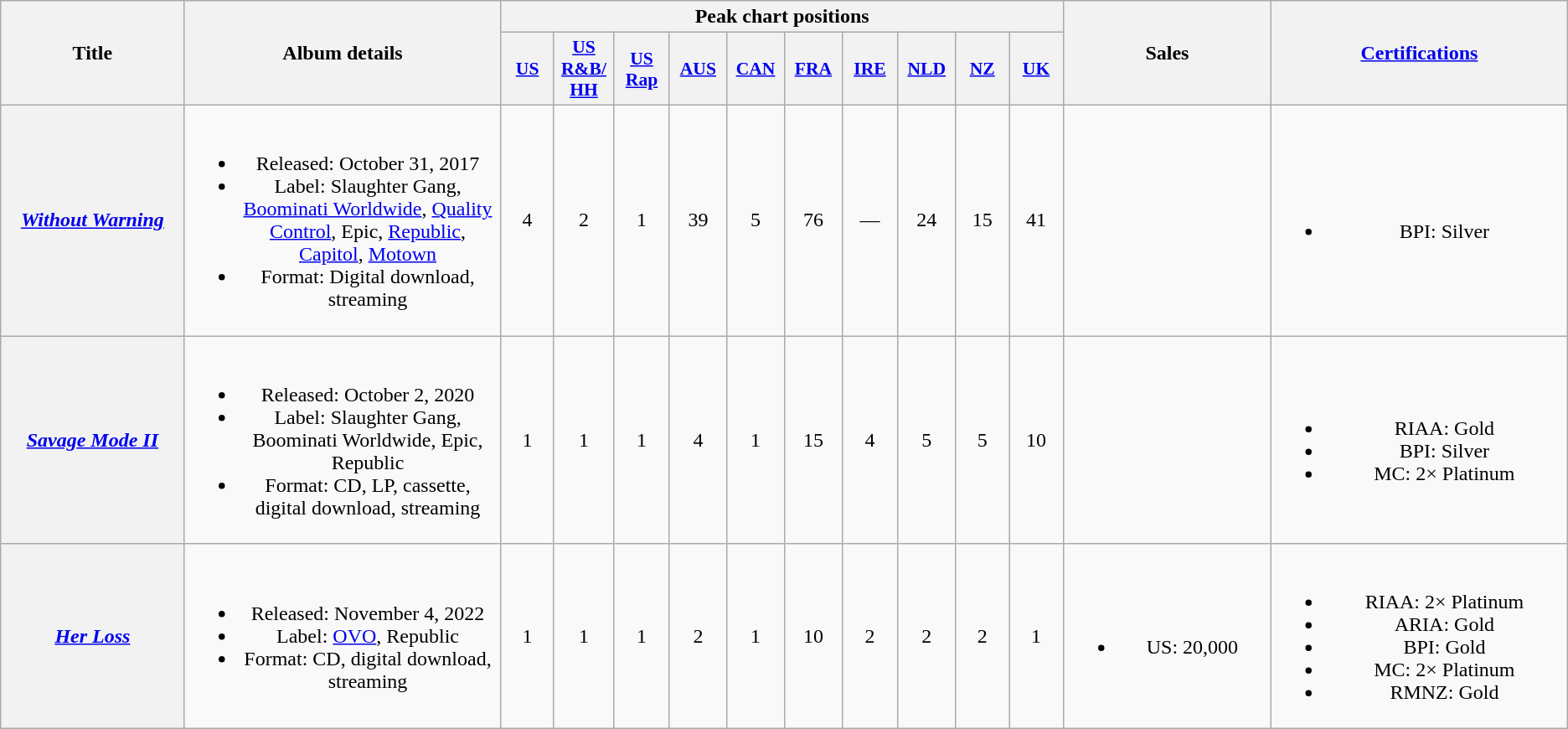<table class="wikitable plainrowheaders" style="text-align:center;" border="1">
<tr>
<th scope="col" rowspan="2" style="width:11em;">Title</th>
<th scope="col" rowspan="2" style="width:19em;">Album details</th>
<th scope="col" colspan="10">Peak chart positions</th>
<th scope="col" rowspan="2" style="width:12em;">Sales</th>
<th scope="col" rowspan="2" style="width:18em;"><a href='#'>Certifications</a></th>
</tr>
<tr>
<th scope="col" style="width:3em;font-size:90%;"><a href='#'>US</a><br></th>
<th scope="col" style="width:3em;font-size:90%;"><a href='#'>US<br>R&B/<br>HH</a><br></th>
<th scope="col" style="width:3em;font-size:90%;"><a href='#'>US<br>Rap</a><br></th>
<th scope="col" style="width:3em;font-size:90%;"><a href='#'>AUS</a><br></th>
<th scope="col" style="width:3em;font-size:90%;"><a href='#'>CAN</a><br></th>
<th scope="col" style="width:3em;font-size:90%;"><a href='#'>FRA</a><br></th>
<th scope="col" style="width:3em;font-size:90%;"><a href='#'>IRE</a><br></th>
<th scope="col" style="width:3em;font-size:90%;"><a href='#'>NLD</a><br></th>
<th scope="col" style="width:3em;font-size:90%;"><a href='#'>NZ</a><br></th>
<th scope="col" style="width:3em;font-size:90%;"><a href='#'>UK</a><br></th>
</tr>
<tr>
<th scope="row"><em><a href='#'>Without Warning</a></em><br></th>
<td><br><ul><li>Released: October 31, 2017</li><li>Label: Slaughter Gang, <a href='#'>Boominati Worldwide</a>, <a href='#'>Quality Control</a>, Epic, <a href='#'>Republic</a>, <a href='#'>Capitol</a>, <a href='#'>Motown</a></li><li>Format: Digital download, streaming</li></ul></td>
<td>4</td>
<td>2</td>
<td>1</td>
<td>39</td>
<td>5</td>
<td>76</td>
<td>—</td>
<td>24</td>
<td>15</td>
<td>41</td>
<td></td>
<td><br><ul><li>BPI: Silver</li></ul></td>
</tr>
<tr>
<th scope="row"><em><a href='#'>Savage Mode II</a></em><br></th>
<td><br><ul><li>Released: October 2, 2020</li><li>Label: Slaughter Gang, Boominati Worldwide, Epic, Republic</li><li>Format: CD, LP, cassette, digital download, streaming</li></ul></td>
<td>1</td>
<td>1</td>
<td>1</td>
<td>4</td>
<td>1</td>
<td>15</td>
<td>4</td>
<td>5</td>
<td>5</td>
<td>10</td>
<td></td>
<td><br><ul><li>RIAA: Gold</li><li>BPI: Silver</li><li>MC: 2× Platinum</li></ul></td>
</tr>
<tr>
<th scope="row"><em><a href='#'>Her Loss</a></em><br></th>
<td><br><ul><li>Released: November 4, 2022</li><li>Label: <a href='#'>OVO</a>, Republic</li><li>Format: CD, digital download, streaming</li></ul></td>
<td>1</td>
<td>1</td>
<td>1</td>
<td>2</td>
<td>1</td>
<td>10</td>
<td>2</td>
<td>2</td>
<td>2</td>
<td>1</td>
<td><br><ul><li>US: 20,000</li></ul></td>
<td><br><ul><li>RIAA: 2× Platinum</li><li>ARIA: Gold</li><li>BPI: Gold</li><li>MC: 2× Platinum</li><li>RMNZ: Gold</li></ul></td>
</tr>
</table>
